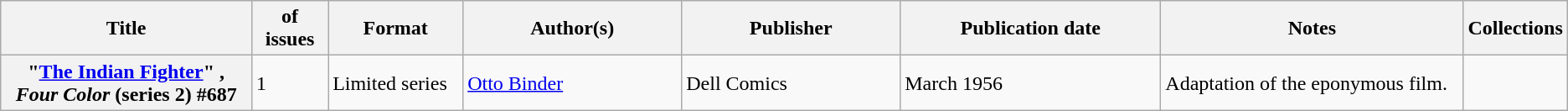<table class="wikitable">
<tr>
<th>Title</th>
<th style="width:40pt"> of issues</th>
<th style="width:75pt">Format</th>
<th style="width:125pt">Author(s)</th>
<th style="width:125pt">Publisher</th>
<th style="width:150pt">Publication date</th>
<th style="width:175pt">Notes</th>
<th>Collections</th>
</tr>
<tr>
<th>"<a href='#'>The Indian Fighter</a>" , <em>Four Color</em> (series 2) #687</th>
<td>1</td>
<td>Limited series</td>
<td><a href='#'>Otto Binder</a></td>
<td>Dell Comics</td>
<td>March 1956</td>
<td>Adaptation of the eponymous film.</td>
<td></td>
</tr>
</table>
